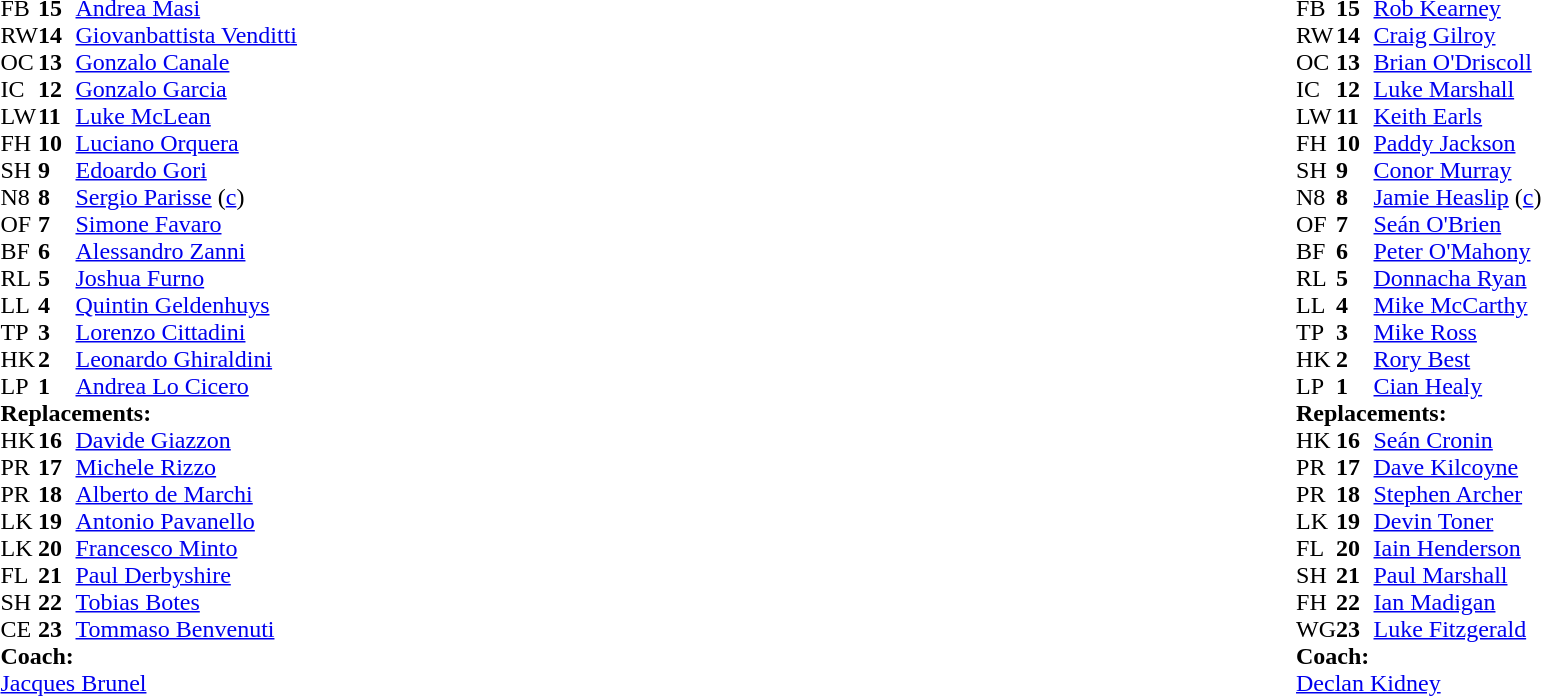<table style="width:100%">
<tr>
<td style="vertical-align:top;width:50%"><br><table cellspacing="0" cellpadding="0">
<tr>
<th width="25"></th>
<th width="25"></th>
</tr>
<tr>
<td>FB</td>
<td><strong>15</strong></td>
<td><a href='#'>Andrea Masi</a></td>
<td></td>
<td></td>
</tr>
<tr>
<td>RW</td>
<td><strong>14</strong></td>
<td><a href='#'>Giovanbattista Venditti</a></td>
</tr>
<tr>
<td>OC</td>
<td><strong>13</strong></td>
<td><a href='#'>Gonzalo Canale</a></td>
</tr>
<tr>
<td>IC</td>
<td><strong>12</strong></td>
<td><a href='#'>Gonzalo Garcia</a></td>
</tr>
<tr>
<td>LW</td>
<td><strong>11</strong></td>
<td><a href='#'>Luke McLean</a></td>
</tr>
<tr>
<td>FH</td>
<td><strong>10</strong></td>
<td><a href='#'>Luciano Orquera</a></td>
</tr>
<tr>
<td>SH</td>
<td><strong>9</strong></td>
<td><a href='#'>Edoardo Gori</a></td>
<td></td>
<td></td>
</tr>
<tr>
<td>N8</td>
<td><strong>8</strong></td>
<td><a href='#'>Sergio Parisse</a> (<a href='#'>c</a>)</td>
<td></td>
</tr>
<tr>
<td>OF</td>
<td><strong>7</strong></td>
<td><a href='#'>Simone Favaro</a></td>
<td></td>
<td></td>
</tr>
<tr>
<td>BF</td>
<td><strong>6</strong></td>
<td><a href='#'>Alessandro Zanni</a></td>
</tr>
<tr>
<td>RL</td>
<td><strong>5</strong></td>
<td><a href='#'>Joshua Furno</a></td>
<td></td>
<td></td>
</tr>
<tr>
<td>LL</td>
<td><strong>4</strong></td>
<td><a href='#'>Quintin Geldenhuys</a></td>
<td></td>
<td></td>
</tr>
<tr>
<td>TP</td>
<td><strong>3</strong></td>
<td><a href='#'>Lorenzo Cittadini</a></td>
<td></td>
<td></td>
</tr>
<tr>
<td>HK</td>
<td><strong>2</strong></td>
<td><a href='#'>Leonardo Ghiraldini</a></td>
<td></td>
<td></td>
</tr>
<tr>
<td>LP</td>
<td><strong>1</strong></td>
<td><a href='#'>Andrea Lo Cicero</a></td>
<td></td>
<td></td>
</tr>
<tr>
<td colspan=3><strong>Replacements:</strong></td>
</tr>
<tr>
<td>HK</td>
<td><strong>16</strong></td>
<td><a href='#'>Davide Giazzon</a></td>
<td></td>
<td></td>
</tr>
<tr>
<td>PR</td>
<td><strong>17</strong></td>
<td><a href='#'>Michele Rizzo</a></td>
<td></td>
<td></td>
</tr>
<tr>
<td>PR</td>
<td><strong>18</strong></td>
<td><a href='#'>Alberto de Marchi</a></td>
<td></td>
<td></td>
</tr>
<tr>
<td>LK</td>
<td><strong>19</strong></td>
<td><a href='#'>Antonio Pavanello</a></td>
<td></td>
<td></td>
</tr>
<tr>
<td>LK</td>
<td><strong>20</strong></td>
<td><a href='#'>Francesco Minto</a></td>
<td></td>
<td></td>
</tr>
<tr>
<td>FL</td>
<td><strong>21</strong></td>
<td><a href='#'>Paul Derbyshire</a></td>
<td></td>
<td></td>
</tr>
<tr>
<td>SH</td>
<td><strong>22</strong></td>
<td><a href='#'>Tobias Botes</a></td>
<td></td>
<td></td>
</tr>
<tr>
<td>CE</td>
<td><strong>23</strong></td>
<td><a href='#'>Tommaso Benvenuti</a></td>
<td></td>
<td></td>
</tr>
<tr>
<td colspan=3><strong>Coach:</strong></td>
</tr>
<tr>
<td colspan="4"> <a href='#'>Jacques Brunel</a></td>
</tr>
</table>
</td>
<td valign="top"></td>
<td style="vertical-align:top;width:50%"><br><table cellspacing="0" cellpadding="0" style="margin:auto">
<tr>
<th width="25"></th>
<th width="25"></th>
</tr>
<tr>
<td>FB</td>
<td><strong>15</strong></td>
<td><a href='#'>Rob Kearney</a></td>
</tr>
<tr>
<td>RW</td>
<td><strong>14</strong></td>
<td><a href='#'>Craig Gilroy</a></td>
</tr>
<tr>
<td>OC</td>
<td><strong>13</strong></td>
<td><a href='#'>Brian O'Driscoll</a></td>
<td></td>
</tr>
<tr>
<td>IC</td>
<td><strong>12</strong></td>
<td><a href='#'>Luke Marshall</a></td>
<td></td>
<td></td>
</tr>
<tr>
<td>LW</td>
<td><strong>11</strong></td>
<td><a href='#'>Keith Earls</a></td>
<td></td>
<td></td>
</tr>
<tr>
<td>FH</td>
<td><strong>10</strong></td>
<td><a href='#'>Paddy Jackson</a></td>
</tr>
<tr>
<td>SH</td>
<td><strong>9</strong></td>
<td><a href='#'>Conor Murray</a></td>
<td></td>
</tr>
<tr>
<td>N8</td>
<td><strong>8</strong></td>
<td><a href='#'>Jamie Heaslip</a> (<a href='#'>c</a>)</td>
</tr>
<tr>
<td>OF</td>
<td><strong>7</strong></td>
<td><a href='#'>Seán O'Brien</a></td>
</tr>
<tr>
<td>BF</td>
<td><strong>6</strong></td>
<td><a href='#'>Peter O'Mahony</a></td>
</tr>
<tr>
<td>RL</td>
<td><strong>5</strong></td>
<td><a href='#'>Donnacha Ryan</a></td>
<td></td>
<td></td>
</tr>
<tr>
<td>LL</td>
<td><strong>4</strong></td>
<td><a href='#'>Mike McCarthy</a></td>
<td></td>
<td></td>
</tr>
<tr>
<td>TP</td>
<td><strong>3</strong></td>
<td><a href='#'>Mike Ross</a></td>
<td></td>
<td></td>
</tr>
<tr>
<td>HK</td>
<td><strong>2</strong></td>
<td><a href='#'>Rory Best</a></td>
<td></td>
<td></td>
</tr>
<tr>
<td>LP</td>
<td><strong>1</strong></td>
<td><a href='#'>Cian Healy</a></td>
<td></td>
<td></td>
</tr>
<tr>
<td colspan=3><strong>Replacements:</strong></td>
</tr>
<tr>
<td>HK</td>
<td><strong>16</strong></td>
<td><a href='#'>Seán Cronin</a></td>
<td></td>
<td></td>
</tr>
<tr>
<td>PR</td>
<td><strong>17</strong></td>
<td><a href='#'>Dave Kilcoyne</a></td>
<td></td>
<td></td>
</tr>
<tr>
<td>PR</td>
<td><strong>18</strong></td>
<td><a href='#'>Stephen Archer</a></td>
<td></td>
<td></td>
</tr>
<tr>
<td>LK</td>
<td><strong>19</strong></td>
<td><a href='#'>Devin Toner</a></td>
<td></td>
<td></td>
</tr>
<tr>
<td>FL</td>
<td><strong>20</strong></td>
<td><a href='#'>Iain Henderson</a></td>
<td></td>
<td></td>
<td></td>
</tr>
<tr>
<td>SH</td>
<td><strong>21</strong></td>
<td><a href='#'>Paul Marshall</a></td>
<td></td>
<td></td>
</tr>
<tr>
<td>FH</td>
<td><strong>22</strong></td>
<td><a href='#'>Ian Madigan</a></td>
<td></td>
<td></td>
</tr>
<tr>
<td>WG</td>
<td><strong>23</strong></td>
<td><a href='#'>Luke Fitzgerald</a></td>
<td></td>
<td></td>
<td></td>
</tr>
<tr>
<td colspan=3><strong>Coach:</strong></td>
</tr>
<tr>
<td colspan="4"> <a href='#'>Declan Kidney</a></td>
</tr>
</table>
</td>
</tr>
</table>
